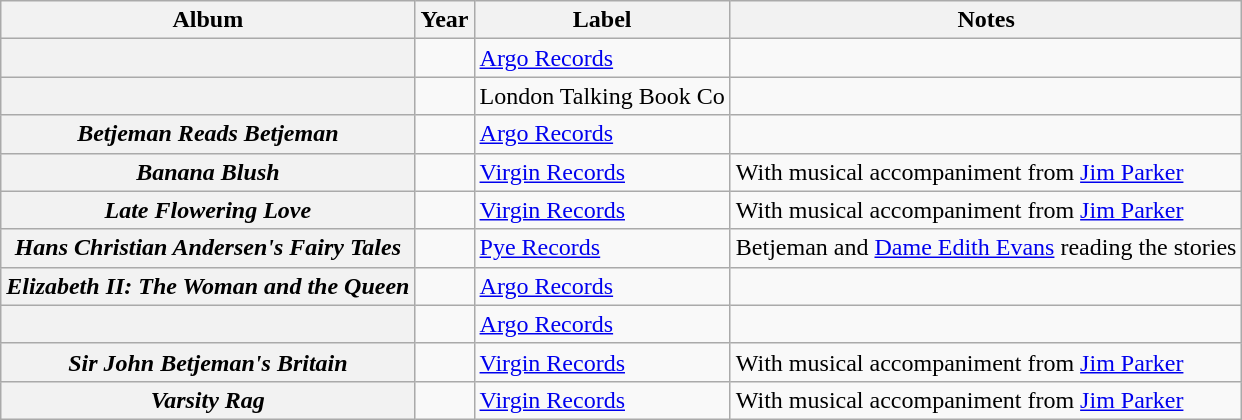<table class="wikitable plainrowheaders sortable" style="margin-right: 0;">
<tr>
<th scope="col">Album</th>
<th scope="col">Year</th>
<th scope="col">Label</th>
<th scope="col" class="unsortable">Notes</th>
</tr>
<tr>
<th scope="row"></th>
<td></td>
<td><a href='#'>Argo Records</a></td>
<td></td>
</tr>
<tr>
<th scope="row"></th>
<td></td>
<td>London Talking Book Co</td>
<td></td>
</tr>
<tr>
<th scope="row"><em>Betjeman Reads Betjeman</em></th>
<td></td>
<td><a href='#'>Argo Records</a></td>
<td></td>
</tr>
<tr>
<th scope="row"><em>Banana Blush</em></th>
<td></td>
<td><a href='#'>Virgin Records</a></td>
<td>With musical accompaniment from <a href='#'>Jim Parker</a></td>
</tr>
<tr>
<th scope="row"><em>Late Flowering Love</em></th>
<td></td>
<td><a href='#'>Virgin Records</a></td>
<td>With musical accompaniment from <a href='#'>Jim Parker</a></td>
</tr>
<tr>
<th scope="row"><em>Hans Christian Andersen's Fairy Tales</em></th>
<td></td>
<td><a href='#'>Pye Records</a></td>
<td>Betjeman and <a href='#'>Dame Edith Evans</a> reading the stories</td>
</tr>
<tr>
<th scope="row"><em>Elizabeth II: The Woman and the Queen</em></th>
<td></td>
<td><a href='#'>Argo Records</a></td>
<td></td>
</tr>
<tr>
<th scope="row"></th>
<td></td>
<td><a href='#'>Argo Records</a></td>
<td></td>
</tr>
<tr>
<th scope="row"><em>Sir John Betjeman's Britain</em></th>
<td></td>
<td><a href='#'>Virgin Records</a></td>
<td>With musical accompaniment from <a href='#'>Jim Parker</a></td>
</tr>
<tr>
<th scope="row"><em>Varsity Rag</em></th>
<td></td>
<td><a href='#'>Virgin Records</a></td>
<td>With musical accompaniment from <a href='#'>Jim Parker</a></td>
</tr>
</table>
